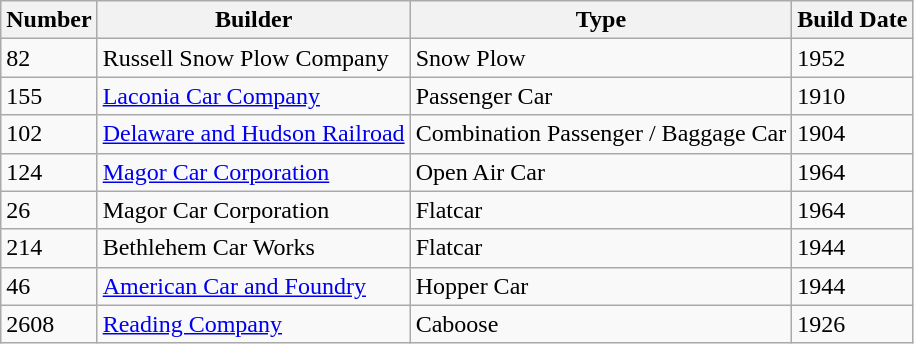<table class="wikitable">
<tr>
<th>Number</th>
<th>Builder</th>
<th>Type</th>
<th>Build Date</th>
</tr>
<tr>
<td>82</td>
<td>Russell Snow Plow Company</td>
<td>Snow Plow</td>
<td>1952</td>
</tr>
<tr>
<td>155</td>
<td><a href='#'>Laconia Car Company</a></td>
<td>Passenger Car</td>
<td>1910</td>
</tr>
<tr>
<td>102</td>
<td><a href='#'>Delaware and Hudson Railroad</a></td>
<td>Combination Passenger / Baggage Car</td>
<td>1904</td>
</tr>
<tr>
<td>124</td>
<td><a href='#'>Magor Car Corporation</a></td>
<td>Open Air Car</td>
<td>1964</td>
</tr>
<tr>
<td>26</td>
<td>Magor Car Corporation</td>
<td>Flatcar</td>
<td>1964</td>
</tr>
<tr>
<td>214</td>
<td>Bethlehem Car Works</td>
<td>Flatcar</td>
<td>1944</td>
</tr>
<tr>
<td>46</td>
<td><a href='#'>American Car and Foundry</a></td>
<td>Hopper Car</td>
<td>1944</td>
</tr>
<tr>
<td>2608</td>
<td><a href='#'>Reading Company</a></td>
<td>Caboose</td>
<td>1926</td>
</tr>
</table>
